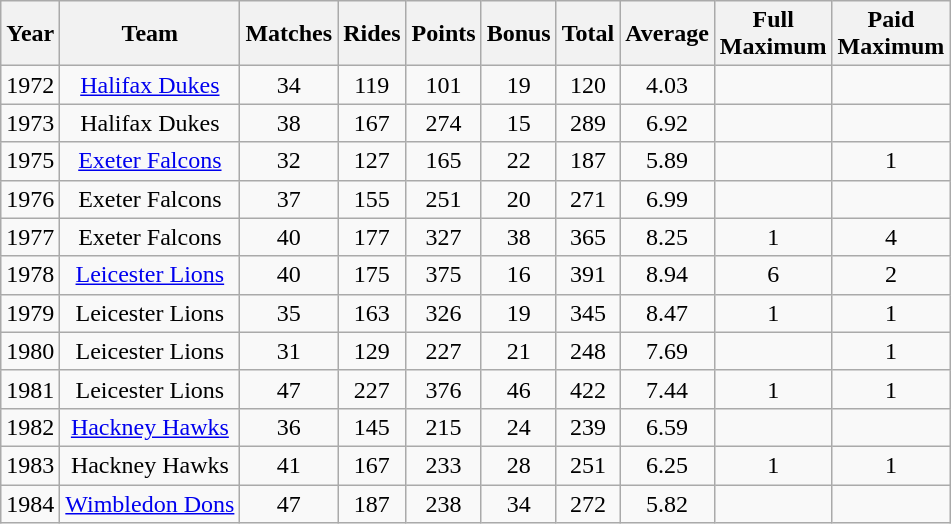<table class="wikitable" style="text-align:center;">
<tr>
<th>Year</th>
<th>Team</th>
<th>Matches</th>
<th>Rides</th>
<th>Points</th>
<th>Bonus</th>
<th>Total</th>
<th>Average</th>
<th>Full<br>Maximum</th>
<th>Paid<br>Maximum</th>
</tr>
<tr>
<td>1972</td>
<td><a href='#'>Halifax Dukes</a></td>
<td>34</td>
<td>119</td>
<td>101</td>
<td>19</td>
<td>120</td>
<td>4.03</td>
<td></td>
<td></td>
</tr>
<tr>
<td>1973</td>
<td>Halifax Dukes</td>
<td>38</td>
<td>167</td>
<td>274</td>
<td>15</td>
<td>289</td>
<td>6.92</td>
<td></td>
<td></td>
</tr>
<tr>
<td>1975</td>
<td><a href='#'>Exeter Falcons</a></td>
<td>32</td>
<td>127</td>
<td>165</td>
<td>22</td>
<td>187</td>
<td>5.89</td>
<td></td>
<td>1</td>
</tr>
<tr>
<td>1976</td>
<td>Exeter Falcons</td>
<td>37</td>
<td>155</td>
<td>251</td>
<td>20</td>
<td>271</td>
<td>6.99</td>
<td></td>
<td></td>
</tr>
<tr>
<td>1977</td>
<td>Exeter Falcons</td>
<td>40</td>
<td>177</td>
<td>327</td>
<td>38</td>
<td>365</td>
<td>8.25</td>
<td>1</td>
<td>4</td>
</tr>
<tr>
<td>1978</td>
<td><a href='#'>Leicester Lions</a></td>
<td>40</td>
<td>175</td>
<td>375</td>
<td>16</td>
<td>391</td>
<td>8.94</td>
<td>6</td>
<td>2</td>
</tr>
<tr>
<td>1979</td>
<td>Leicester Lions</td>
<td>35</td>
<td>163</td>
<td>326</td>
<td>19</td>
<td>345</td>
<td>8.47</td>
<td>1</td>
<td>1</td>
</tr>
<tr>
<td>1980</td>
<td>Leicester Lions</td>
<td>31</td>
<td>129</td>
<td>227</td>
<td>21</td>
<td>248</td>
<td>7.69</td>
<td></td>
<td>1</td>
</tr>
<tr>
<td>1981</td>
<td>Leicester Lions</td>
<td>47</td>
<td>227</td>
<td>376</td>
<td>46</td>
<td>422</td>
<td>7.44</td>
<td>1</td>
<td>1</td>
</tr>
<tr>
<td>1982</td>
<td><a href='#'>Hackney Hawks</a></td>
<td>36</td>
<td>145</td>
<td>215</td>
<td>24</td>
<td>239</td>
<td>6.59</td>
<td></td>
<td></td>
</tr>
<tr>
<td>1983</td>
<td>Hackney Hawks</td>
<td>41</td>
<td>167</td>
<td>233</td>
<td>28</td>
<td>251</td>
<td>6.25</td>
<td>1</td>
<td>1</td>
</tr>
<tr>
<td>1984</td>
<td><a href='#'>Wimbledon Dons</a></td>
<td>47</td>
<td>187</td>
<td>238</td>
<td>34</td>
<td>272</td>
<td>5.82</td>
<td></td>
<td></td>
</tr>
</table>
